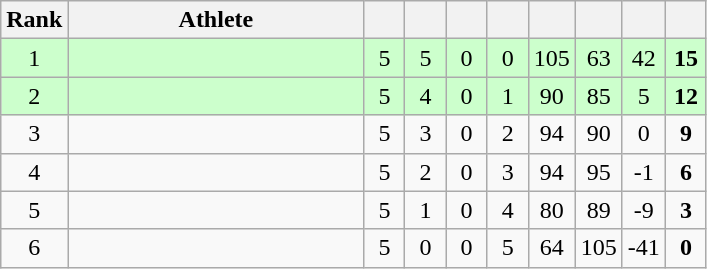<table class=wikitable style="text-align:center">
<tr>
<th width=20>Rank</th>
<th width=190>Athlete</th>
<th width=20></th>
<th width=20></th>
<th width=20></th>
<th width=20></th>
<th width=20></th>
<th width=20></th>
<th width=20></th>
<th width=20></th>
</tr>
<tr bgcolor="#ccffcc">
<td>1</td>
<td align=left></td>
<td>5</td>
<td>5</td>
<td>0</td>
<td>0</td>
<td>105</td>
<td>63</td>
<td>42</td>
<td><strong>15</strong></td>
</tr>
<tr bgcolor="#ccffcc">
<td>2</td>
<td align=left></td>
<td>5</td>
<td>4</td>
<td>0</td>
<td>1</td>
<td>90</td>
<td>85</td>
<td>5</td>
<td><strong>12</strong></td>
</tr>
<tr>
<td>3</td>
<td align=left></td>
<td>5</td>
<td>3</td>
<td>0</td>
<td>2</td>
<td>94</td>
<td>90</td>
<td>0</td>
<td><strong>9</strong></td>
</tr>
<tr>
<td>4</td>
<td align=left></td>
<td>5</td>
<td>2</td>
<td>0</td>
<td>3</td>
<td>94</td>
<td>95</td>
<td>-1</td>
<td><strong>6</strong></td>
</tr>
<tr>
<td>5</td>
<td align=left></td>
<td>5</td>
<td>1</td>
<td>0</td>
<td>4</td>
<td>80</td>
<td>89</td>
<td>-9</td>
<td><strong>3</strong></td>
</tr>
<tr>
<td>6</td>
<td align=left></td>
<td>5</td>
<td>0</td>
<td>0</td>
<td>5</td>
<td>64</td>
<td>105</td>
<td>-41</td>
<td><strong>0</strong></td>
</tr>
</table>
